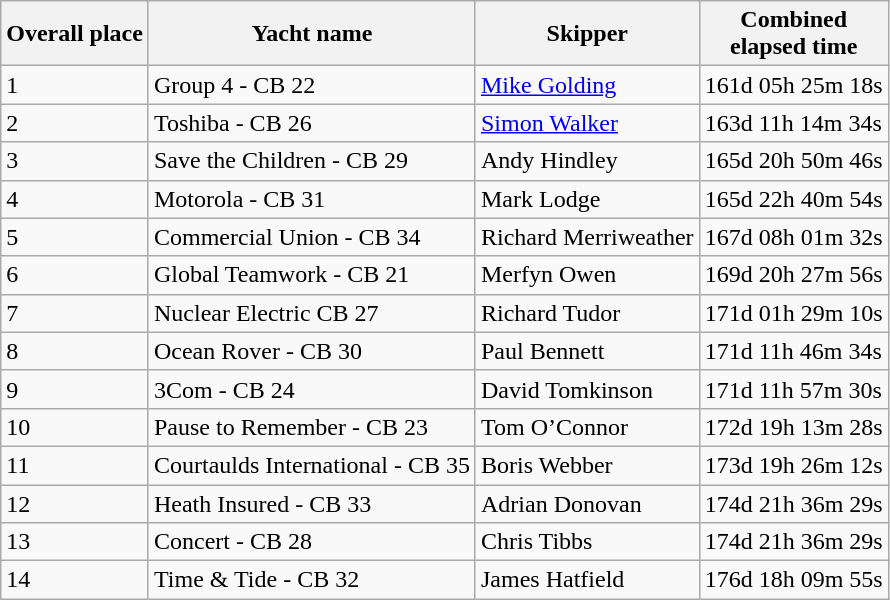<table class="wikitable">
<tr>
<th>Overall place</th>
<th>Yacht name</th>
<th>Skipper</th>
<th>Combined<br>elapsed time</th>
</tr>
<tr>
<td>1</td>
<td>Group 4 - CB 22</td>
<td><a href='#'>Mike Golding</a></td>
<td>161d 05h 25m 18s</td>
</tr>
<tr>
<td>2</td>
<td>Toshiba - CB 26</td>
<td><a href='#'>Simon Walker</a></td>
<td>163d 11h 14m 34s</td>
</tr>
<tr>
<td>3</td>
<td>Save the Children - CB 29</td>
<td>Andy Hindley</td>
<td>165d 20h 50m 46s</td>
</tr>
<tr>
<td>4</td>
<td>Motorola - CB 31</td>
<td>Mark Lodge</td>
<td>165d 22h 40m 54s</td>
</tr>
<tr>
<td>5</td>
<td>Commercial Union - CB 34</td>
<td>Richard Merriweather</td>
<td>167d 08h 01m 32s</td>
</tr>
<tr>
<td>6</td>
<td>Global Teamwork - CB 21</td>
<td>Merfyn Owen</td>
<td>169d 20h 27m 56s</td>
</tr>
<tr>
<td>7</td>
<td>Nuclear Electric CB 27</td>
<td>Richard Tudor</td>
<td>171d 01h 29m 10s</td>
</tr>
<tr>
<td>8</td>
<td>Ocean Rover - CB 30</td>
<td>Paul Bennett</td>
<td>171d 11h 46m 34s</td>
</tr>
<tr>
<td>9</td>
<td>3Com - CB 24</td>
<td>David Tomkinson</td>
<td>171d 11h 57m 30s</td>
</tr>
<tr>
<td>10</td>
<td>Pause to Remember - CB 23</td>
<td>Tom O’Connor</td>
<td>172d 19h 13m 28s</td>
</tr>
<tr>
<td>11</td>
<td>Courtaulds International - CB 35</td>
<td>Boris Webber</td>
<td>173d 19h 26m 12s</td>
</tr>
<tr>
<td>12</td>
<td>Heath Insured - CB 33</td>
<td>Adrian Donovan</td>
<td>174d 21h 36m 29s</td>
</tr>
<tr>
<td>13</td>
<td>Concert - CB 28</td>
<td>Chris Tibbs</td>
<td>174d 21h 36m 29s</td>
</tr>
<tr>
<td>14</td>
<td>Time & Tide - CB 32</td>
<td>James Hatfield</td>
<td>176d 18h 09m 55s</td>
</tr>
</table>
